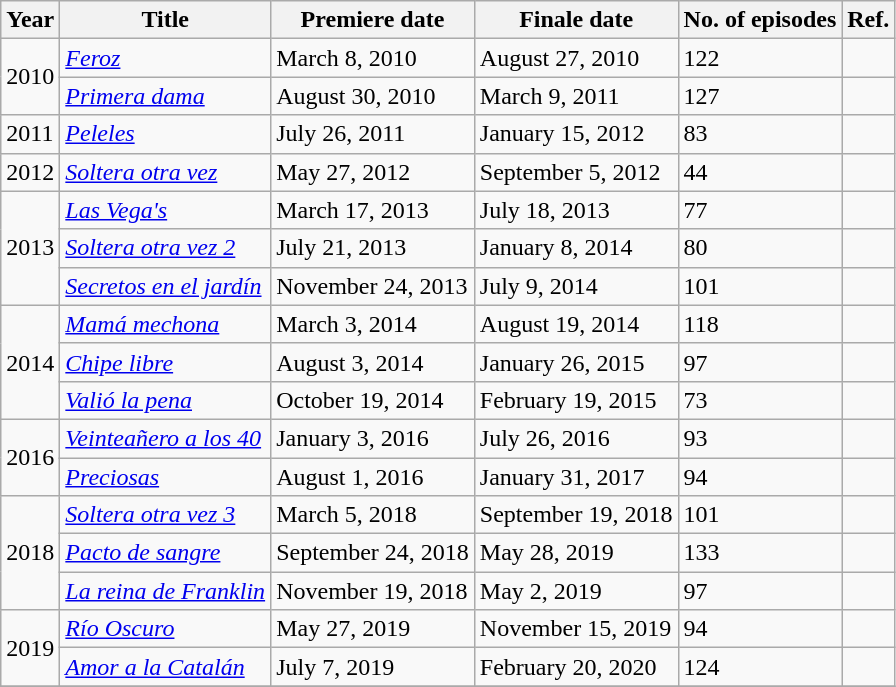<table class="wikitable sortable">
<tr>
<th>Year</th>
<th>Title</th>
<th>Premiere date</th>
<th>Finale date</th>
<th>No. of episodes</th>
<th>Ref.</th>
</tr>
<tr>
<td rowspan="2">2010</td>
<td><a href='#'><em>Feroz</em></a></td>
<td>March 8, 2010</td>
<td>August 27, 2010</td>
<td>122</td>
<td></td>
</tr>
<tr>
<td><a href='#'><em>Primera dama</em></a></td>
<td>August 30, 2010</td>
<td>March 9, 2011</td>
<td>127</td>
<td></td>
</tr>
<tr>
<td>2011</td>
<td><em><a href='#'>Peleles</a></em></td>
<td>July 26, 2011</td>
<td>January 15, 2012</td>
<td>83</td>
<td></td>
</tr>
<tr>
<td>2012</td>
<td><em><a href='#'>Soltera otra vez</a></em></td>
<td>May 27, 2012</td>
<td>September 5, 2012</td>
<td>44</td>
<td></td>
</tr>
<tr>
<td rowspan="3">2013</td>
<td><em><a href='#'>Las Vega's</a></em></td>
<td>March 17, 2013</td>
<td>July 18, 2013</td>
<td>77</td>
<td></td>
</tr>
<tr>
<td><a href='#'><em>Soltera otra vez 2</em></a></td>
<td>July 21, 2013</td>
<td>January 8, 2014</td>
<td>80</td>
<td></td>
</tr>
<tr>
<td><em><a href='#'>Secretos en el jardín</a></em></td>
<td>November 24, 2013</td>
<td>July 9, 2014</td>
<td>101</td>
<td></td>
</tr>
<tr>
<td rowspan="3">2014</td>
<td><em><a href='#'>Mamá mechona</a></em></td>
<td>March 3, 2014</td>
<td>August 19, 2014</td>
<td>118</td>
<td></td>
</tr>
<tr>
<td><em><a href='#'>Chipe libre</a></em></td>
<td>August 3, 2014</td>
<td>January 26, 2015</td>
<td>97</td>
<td></td>
</tr>
<tr>
<td><em><a href='#'>Valió la pena</a></em></td>
<td>October 19, 2014</td>
<td>February 19, 2015</td>
<td>73</td>
<td></td>
</tr>
<tr>
<td rowspan="2">2016</td>
<td><em><a href='#'>Veinteañero a los 40</a></em></td>
<td>January 3, 2016</td>
<td>July 26, 2016</td>
<td>93</td>
<td></td>
</tr>
<tr>
<td><em><a href='#'>Preciosas</a></em></td>
<td>August 1, 2016</td>
<td>January 31, 2017</td>
<td>94</td>
<td></td>
</tr>
<tr>
<td rowspan="3">2018</td>
<td><a href='#'><em>Soltera otra vez 3</em></a></td>
<td>March 5, 2018</td>
<td>September 19, 2018</td>
<td>101</td>
<td></td>
</tr>
<tr>
<td><a href='#'><em>Pacto de sangre</em></a></td>
<td>September 24, 2018</td>
<td>May 28, 2019</td>
<td>133</td>
<td></td>
</tr>
<tr>
<td><em><a href='#'>La reina de Franklin</a></em></td>
<td>November 19, 2018</td>
<td>May 2, 2019</td>
<td>97</td>
<td></td>
</tr>
<tr>
<td rowspan="2">2019</td>
<td><em><a href='#'>Río Oscuro</a></em></td>
<td>May 27, 2019</td>
<td>November 15, 2019</td>
<td>94</td>
<td></td>
</tr>
<tr>
<td><em><a href='#'>Amor a la Catalán</a></em></td>
<td>July 7, 2019</td>
<td>February 20, 2020</td>
<td>124</td>
<td></td>
</tr>
<tr>
</tr>
</table>
